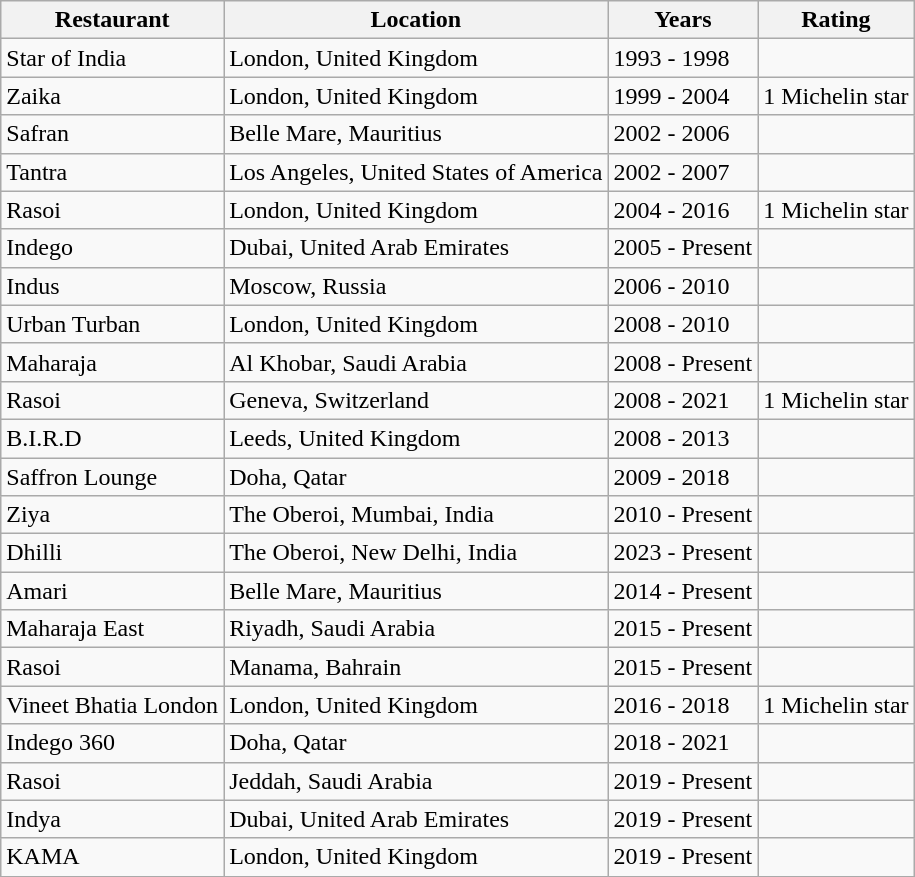<table class="wikitable">
<tr>
<th>Restaurant</th>
<th>Location</th>
<th>Years</th>
<th>Rating</th>
</tr>
<tr>
<td>Star of India</td>
<td>London, United Kingdom</td>
<td>1993 - 1998</td>
<td></td>
</tr>
<tr>
<td>Zaika</td>
<td>London, United Kingdom</td>
<td>1999 - 2004</td>
<td>1 Michelin star</td>
</tr>
<tr>
<td>Safran</td>
<td>Belle Mare, Mauritius</td>
<td>2002 - 2006</td>
<td></td>
</tr>
<tr>
<td>Tantra</td>
<td>Los Angeles, United States of America</td>
<td>2002 - 2007</td>
<td></td>
</tr>
<tr>
<td>Rasoi</td>
<td>London, United Kingdom</td>
<td>2004 - 2016</td>
<td>1 Michelin star</td>
</tr>
<tr>
<td>Indego</td>
<td>Dubai, United Arab Emirates</td>
<td>2005 - Present</td>
<td></td>
</tr>
<tr>
<td>Indus</td>
<td>Moscow, Russia</td>
<td>2006 - 2010</td>
<td></td>
</tr>
<tr>
<td>Urban Turban</td>
<td>London, United Kingdom</td>
<td>2008 - 2010</td>
<td></td>
</tr>
<tr>
<td>Maharaja</td>
<td>Al Khobar, Saudi Arabia</td>
<td>2008 - Present</td>
<td></td>
</tr>
<tr>
<td>Rasoi</td>
<td>Geneva, Switzerland</td>
<td>2008 - 2021</td>
<td>1 Michelin star</td>
</tr>
<tr>
<td>B.I.R.D</td>
<td>Leeds, United Kingdom</td>
<td>2008 - 2013</td>
<td></td>
</tr>
<tr>
<td>Saffron Lounge</td>
<td>Doha, Qatar</td>
<td>2009 - 2018</td>
<td></td>
</tr>
<tr>
<td>Ziya</td>
<td>The Oberoi, Mumbai, India</td>
<td>2010 - Present</td>
<td></td>
</tr>
<tr>
<td>Dhilli</td>
<td>The Oberoi, New Delhi, India</td>
<td>2023 - Present</td>
<td></td>
</tr>
<tr>
<td>Amari</td>
<td>Belle Mare, Mauritius</td>
<td>2014 - Present</td>
<td></td>
</tr>
<tr>
<td>Maharaja East</td>
<td>Riyadh, Saudi Arabia</td>
<td>2015 - Present</td>
<td></td>
</tr>
<tr>
<td>Rasoi</td>
<td>Manama, Bahrain</td>
<td>2015 - Present</td>
<td></td>
</tr>
<tr>
<td>Vineet Bhatia London</td>
<td>London, United Kingdom</td>
<td>2016 - 2018</td>
<td>1 Michelin star</td>
</tr>
<tr>
<td>Indego 360</td>
<td>Doha, Qatar</td>
<td>2018 - 2021</td>
<td></td>
</tr>
<tr>
<td>Rasoi</td>
<td>Jeddah, Saudi Arabia</td>
<td>2019 - Present</td>
<td></td>
</tr>
<tr>
<td>Indya</td>
<td>Dubai, United Arab Emirates</td>
<td>2019 - Present</td>
<td></td>
</tr>
<tr>
<td>KAMA</td>
<td>London, United Kingdom</td>
<td>2019 - Present</td>
<td></td>
</tr>
</table>
